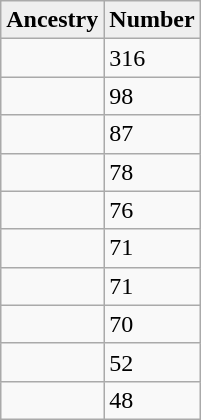<table style="float: center;" class="wikitable">
<tr>
<th style="background:#efefef;">Ancestry</th>
<th style="background:#efefef;">Number</th>
</tr>
<tr>
<td></td>
<td>316</td>
</tr>
<tr>
<td></td>
<td>98</td>
</tr>
<tr>
<td></td>
<td>87</td>
</tr>
<tr>
<td></td>
<td>78</td>
</tr>
<tr>
<td></td>
<td>76</td>
</tr>
<tr>
<td></td>
<td>71</td>
</tr>
<tr>
<td></td>
<td>71</td>
</tr>
<tr>
<td></td>
<td>70</td>
</tr>
<tr>
<td></td>
<td>52</td>
</tr>
<tr>
<td></td>
<td>48</td>
</tr>
</table>
